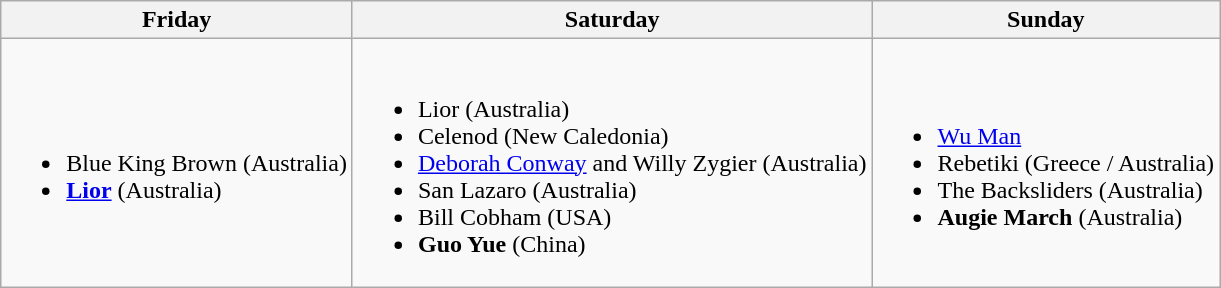<table class="wikitable">
<tr>
<th>Friday</th>
<th>Saturday</th>
<th>Sunday</th>
</tr>
<tr>
<td><br><ul><li>Blue King Brown (Australia)</li><li><strong><a href='#'>Lior</a></strong> (Australia)</li></ul></td>
<td><br><ul><li>Lior (Australia)</li><li>Celenod (New Caledonia)</li><li><a href='#'>Deborah Conway</a> and Willy Zygier (Australia)</li><li>San Lazaro (Australia)</li><li>Bill Cobham (USA)</li><li><strong>Guo Yue</strong> (China)</li></ul></td>
<td><br><ul><li><a href='#'>Wu Man</a></li><li>Rebetiki (Greece / Australia)</li><li>The Backsliders (Australia)</li><li><strong>Augie March</strong> (Australia)</li></ul></td>
</tr>
</table>
